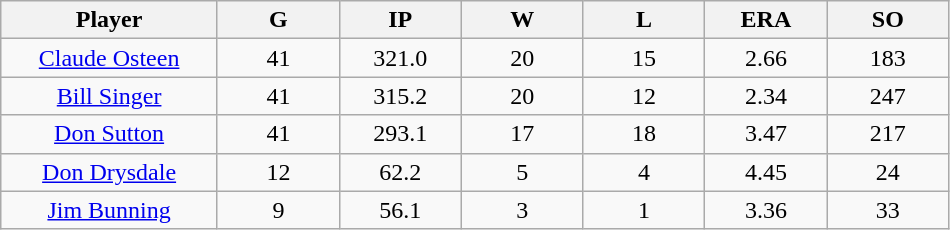<table class="wikitable sortable">
<tr>
<th bgcolor="#DDDDFF" width="16%">Player</th>
<th bgcolor="#DDDDFF" width="9%">G</th>
<th bgcolor="#DDDDFF" width="9%">IP</th>
<th bgcolor="#DDDDFF" width="9%">W</th>
<th bgcolor="#DDDDFF" width="9%">L</th>
<th bgcolor="#DDDDFF" width="9%">ERA</th>
<th bgcolor="#DDDDFF" width="9%">SO</th>
</tr>
<tr align="center">
<td><a href='#'>Claude Osteen</a></td>
<td>41</td>
<td>321.0</td>
<td>20</td>
<td>15</td>
<td>2.66</td>
<td>183</td>
</tr>
<tr align="center">
<td><a href='#'>Bill Singer</a></td>
<td>41</td>
<td>315.2</td>
<td>20</td>
<td>12</td>
<td>2.34</td>
<td>247</td>
</tr>
<tr align="center">
<td><a href='#'>Don Sutton</a></td>
<td>41</td>
<td>293.1</td>
<td>17</td>
<td>18</td>
<td>3.47</td>
<td>217</td>
</tr>
<tr align="center">
<td><a href='#'>Don Drysdale</a></td>
<td>12</td>
<td>62.2</td>
<td>5</td>
<td>4</td>
<td>4.45</td>
<td>24</td>
</tr>
<tr align="center">
<td><a href='#'>Jim Bunning</a></td>
<td>9</td>
<td>56.1</td>
<td>3</td>
<td>1</td>
<td>3.36</td>
<td>33</td>
</tr>
</table>
